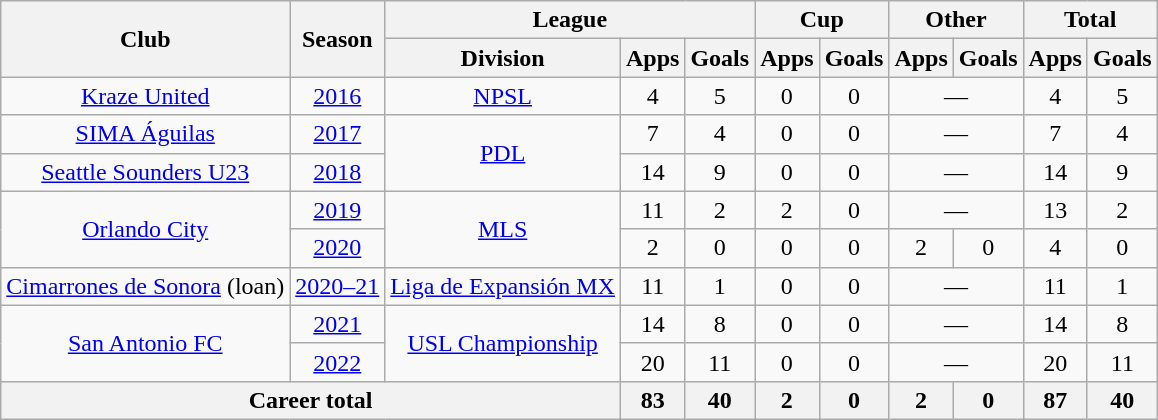<table class="wikitable" style="text-align: center">
<tr>
<th rowspan="2">Club</th>
<th rowspan="2">Season</th>
<th colspan="3">League</th>
<th colspan="2">Cup</th>
<th colspan="2">Other</th>
<th colspan="2">Total</th>
</tr>
<tr>
<th>Division</th>
<th>Apps</th>
<th>Goals</th>
<th>Apps</th>
<th>Goals</th>
<th>Apps</th>
<th>Goals</th>
<th>Apps</th>
<th>Goals</th>
</tr>
<tr>
<td><a href='#'>Kraze United</a></td>
<td><a href='#'>2016</a></td>
<td><a href='#'>NPSL</a></td>
<td>4</td>
<td>5</td>
<td>0</td>
<td>0</td>
<td colspan="2">—</td>
<td>4</td>
<td>5</td>
</tr>
<tr>
<td><a href='#'>SIMA Águilas</a></td>
<td><a href='#'>2017</a></td>
<td rowspan="2"><a href='#'>PDL</a></td>
<td>7</td>
<td>4</td>
<td>0</td>
<td>0</td>
<td colspan="2">—</td>
<td>7</td>
<td>4</td>
</tr>
<tr>
<td><a href='#'>Seattle Sounders U23</a></td>
<td><a href='#'>2018</a></td>
<td>14</td>
<td>9</td>
<td>0</td>
<td>0</td>
<td colspan="2">—</td>
<td>14</td>
<td>9</td>
</tr>
<tr>
<td rowspan="2"><a href='#'>Orlando City</a></td>
<td><a href='#'>2019</a></td>
<td rowspan="2"><a href='#'>MLS</a></td>
<td>11</td>
<td>2</td>
<td>2</td>
<td>0</td>
<td colspan="2">—</td>
<td>13</td>
<td>2</td>
</tr>
<tr>
<td><a href='#'>2020</a></td>
<td>2</td>
<td>0</td>
<td>0</td>
<td>0</td>
<td>2</td>
<td>0</td>
<td>4</td>
<td>0</td>
</tr>
<tr>
<td><a href='#'>Cimarrones de Sonora</a> (loan)</td>
<td><a href='#'>2020–21</a></td>
<td><a href='#'>Liga de Expansión MX</a></td>
<td>11</td>
<td>1</td>
<td>0</td>
<td>0</td>
<td colspan="2">—</td>
<td>11</td>
<td>1</td>
</tr>
<tr>
<td rowspan="2"><a href='#'>San Antonio FC</a></td>
<td><a href='#'>2021</a></td>
<td rowspan="2"><a href='#'>USL Championship</a></td>
<td>14</td>
<td>8</td>
<td>0</td>
<td>0</td>
<td colspan="2">—</td>
<td>14</td>
<td>8</td>
</tr>
<tr>
<td><a href='#'>2022</a></td>
<td>20</td>
<td>11</td>
<td>0</td>
<td>0</td>
<td colspan="2">—</td>
<td>20</td>
<td>11</td>
</tr>
<tr>
<th colspan="3"><strong>Career total</strong></th>
<th>83</th>
<th>40</th>
<th>2</th>
<th>0</th>
<th>2</th>
<th>0</th>
<th>87</th>
<th>40</th>
</tr>
</table>
